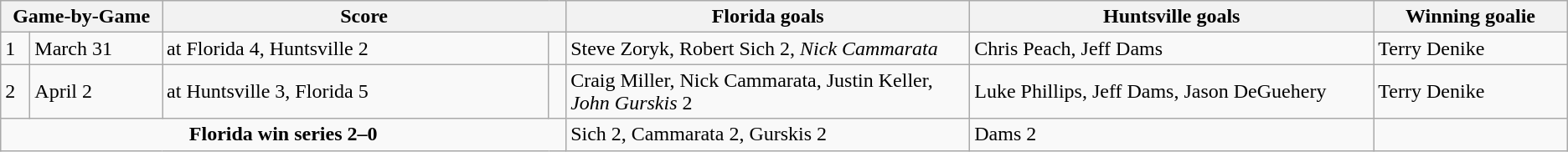<table class="wikitable">
<tr>
<th width=10% colspan=2>Game-by-Game</th>
<th width=25% colspan=2>Score</th>
<th width=25%>Florida goals</th>
<th width=25%>Huntsville goals</th>
<th width=12%>Winning goalie</th>
</tr>
<tr>
<td>1</td>
<td>March 31</td>
<td>at Florida 4, Huntsville 2</td>
<td></td>
<td>Steve Zoryk, Robert Sich 2, <em>Nick Cammarata</em></td>
<td>Chris Peach, Jeff Dams</td>
<td>Terry Denike</td>
</tr>
<tr>
<td>2</td>
<td>April 2</td>
<td>at Huntsville 3, Florida 5</td>
<td></td>
<td>Craig Miller, Nick Cammarata, Justin Keller, <em>John Gurskis</em> 2</td>
<td>Luke Phillips, Jeff Dams, Jason DeGuehery</td>
<td>Terry Denike</td>
</tr>
<tr>
<td colspan=4 align="center"><strong>Florida win series 2–0</strong></td>
<td>Sich 2, Cammarata 2, Gurskis 2</td>
<td>Dams 2</td>
</tr>
</table>
